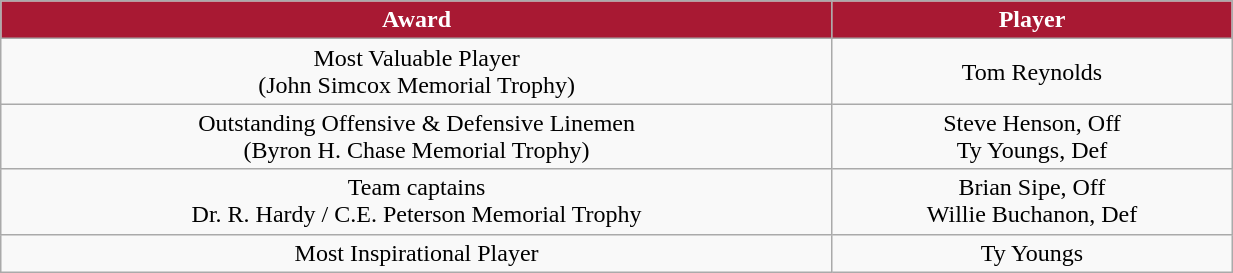<table class="wikitable" width="65%">
<tr>
<th style="background:#A81933;color:#FFFFFF;">Award</th>
<th style="background:#A81933;color:#FFFFFF;">Player</th>
</tr>
<tr align="center" bgcolor="">
<td>Most Valuable Player<br>(John Simcox Memorial Trophy)</td>
<td>Tom Reynolds</td>
</tr>
<tr align="center" bgcolor="">
<td>Outstanding Offensive & Defensive Linemen<br>(Byron H. Chase Memorial Trophy)</td>
<td>Steve Henson, Off<br>Ty Youngs, Def</td>
</tr>
<tr align="center" bgcolor="">
<td>Team captains<br>Dr. R. Hardy / C.E. Peterson Memorial Trophy</td>
<td>Brian Sipe, Off<br>Willie Buchanon, Def</td>
</tr>
<tr align="center" bgcolor="">
<td>Most Inspirational Player</td>
<td>Ty Youngs</td>
</tr>
</table>
